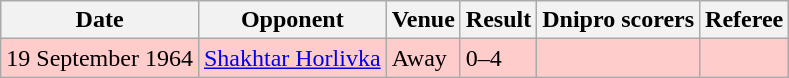<table class="wikitable" style="text-align:left">
<tr>
<th>Date</th>
<th>Opponent</th>
<th>Venue</th>
<th>Result</th>
<th>Dnipro scorers</th>
<th>Referee</th>
</tr>
<tr style="background:#ffcccc">
<td>19 September 1964</td>
<td><a href='#'>Shakhtar Horlivka</a></td>
<td>Away</td>
<td>0–4</td>
<td></td>
<td></td>
</tr>
</table>
